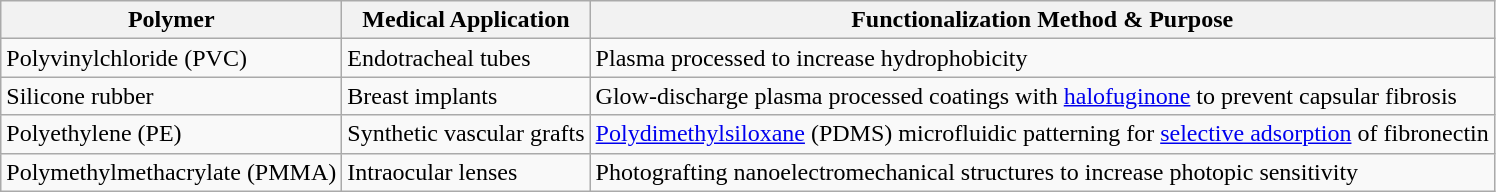<table class="wikitable">
<tr>
<th>Polymer</th>
<th>Medical Application</th>
<th>Functionalization Method & Purpose</th>
</tr>
<tr>
<td>Polyvinylchloride (PVC)</td>
<td>Endotracheal tubes</td>
<td>Plasma processed to increase hydrophobicity</td>
</tr>
<tr>
<td>Silicone rubber</td>
<td>Breast implants</td>
<td>Glow-discharge plasma processed coatings with <a href='#'>halofuginone</a> to prevent capsular fibrosis</td>
</tr>
<tr>
<td>Polyethylene (PE)</td>
<td>Synthetic vascular grafts</td>
<td><a href='#'>Polydimethylsiloxane</a> (PDMS) microfluidic patterning for <a href='#'>selective adsorption</a> of fibronectin</td>
</tr>
<tr>
<td>Polymethylmethacrylate (PMMA)</td>
<td>Intraocular lenses</td>
<td>Photografting nanoelectromechanical structures to increase photopic sensitivity</td>
</tr>
</table>
